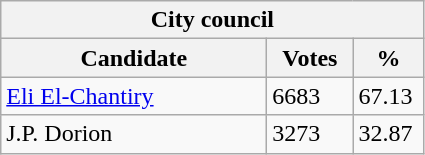<table class="wikitable">
<tr>
<th colspan="3">City council</th>
</tr>
<tr>
<th style="width: 170px">Candidate</th>
<th style="width: 50px">Votes</th>
<th style="width: 40px">%</th>
</tr>
<tr>
<td><a href='#'>Eli El-Chantiry</a></td>
<td>6683</td>
<td>67.13</td>
</tr>
<tr>
<td>J.P. Dorion</td>
<td>3273</td>
<td>32.87</td>
</tr>
</table>
